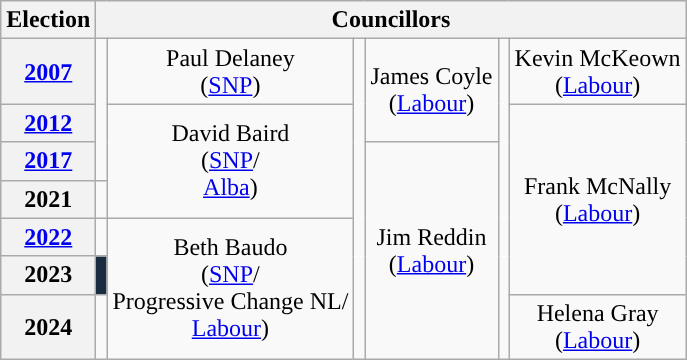<table class="wikitable" style="text-align:center">
<tr>
<th>Election</th>
<th colspan=8>Councillors</th>
</tr>
<tr>
<th><a href='#'>2007</a></th>
<td rowspan=3; style="background-color: "></td>
<td rowspan=1>Paul Delaney<br>(<a href='#'>SNP</a>)</td>
<td rowspan=7; style="background-color: "></td>
<td rowspan=2>James Coyle<br>(<a href='#'>Labour</a>)</td>
<td rowspan=7; style="background-color: "></td>
<td rowspan=1>Kevin McKeown<br>(<a href='#'>Labour</a>)</td>
</tr>
<tr>
<th><a href='#'>2012</a></th>
<td rowspan=3>David Baird<br>(<a href='#'>SNP</a>/<br><a href='#'>Alba</a>)</td>
<td rowspan=5>Frank McNally<br>(<a href='#'>Labour</a>)</td>
</tr>
<tr>
<th><a href='#'>2017</a></th>
<td rowspan=5>Jim Reddin<br>(<a href='#'>Labour</a>)</td>
</tr>
<tr>
<th>2021</th>
<td rowspan=1; style="background-color: "></td>
</tr>
<tr>
<th><a href='#'>2022</a></th>
<td rowspan=1; style="background-color: "></td>
<td rowspan=3>Beth Baudo<br>(<a href='#'>SNP</a>/<br>Progressive Change NL/<br><a href='#'>Labour</a>)</td>
</tr>
<tr>
<th>2023</th>
<td rowspan=1; style="background-color:#192C40"></td>
</tr>
<tr>
<th>2024</th>
<td rowspan=1; style="background-color:"></td>
<td rowspan=1>Helena Gray<br>(<a href='#'>Labour</a>)</td>
</tr>
</table>
